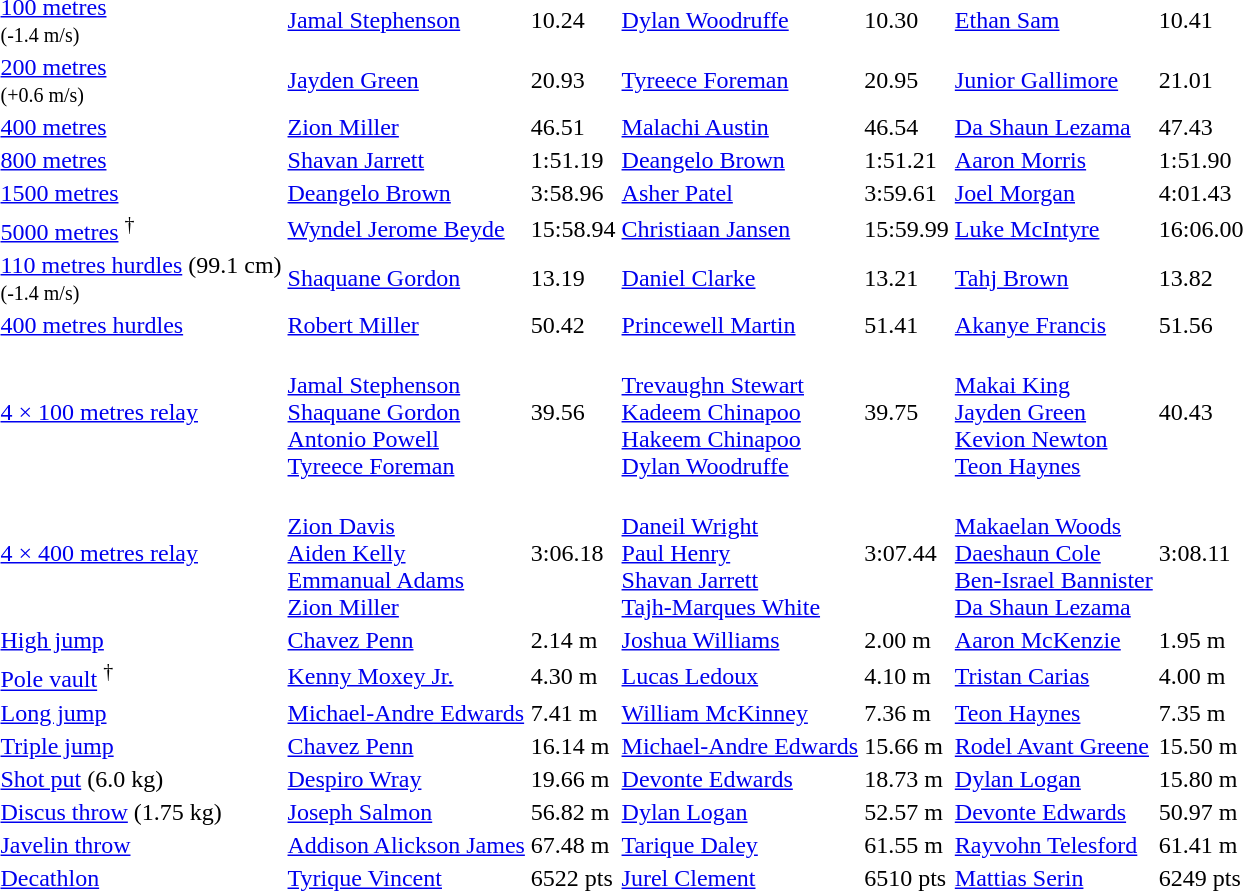<table>
<tr>
<td><a href='#'>100 metres</a> <br> <small>(-1.4 m/s)</small></td>
<td align=left><a href='#'>Jamal Stephenson</a> <br> </td>
<td>10.24</td>
<td align=left><a href='#'>Dylan Woodruffe</a> <br> </td>
<td>10.30</td>
<td align=left><a href='#'>Ethan Sam</a> <br> </td>
<td>10.41</td>
</tr>
<tr>
<td><a href='#'>200 metres</a> <br> <small>(+0.6 m/s)</small></td>
<td align=left><a href='#'>Jayden Green</a> <br> </td>
<td>20.93</td>
<td align=left><a href='#'>Tyreece Foreman</a> <br> </td>
<td>20.95</td>
<td align=left><a href='#'>Junior Gallimore</a> <br> </td>
<td>21.01</td>
</tr>
<tr>
<td><a href='#'>400 metres</a></td>
<td align=left><a href='#'>Zion Miller</a> <br> </td>
<td>46.51</td>
<td align=left><a href='#'>Malachi Austin</a> <br> </td>
<td>46.54</td>
<td align=left><a href='#'>Da Shaun Lezama</a> <br> </td>
<td>47.43</td>
</tr>
<tr>
<td><a href='#'>800 metres</a></td>
<td align=left><a href='#'>Shavan Jarrett</a> <br> </td>
<td>1:51.19</td>
<td align=left><a href='#'>Deangelo Brown</a> <br> </td>
<td>1:51.21</td>
<td align=left><a href='#'>Aaron Morris</a> <br> </td>
<td>1:51.90</td>
</tr>
<tr>
<td><a href='#'>1500 metres</a></td>
<td align=left><a href='#'>Deangelo Brown</a> <br> </td>
<td>3:58.96</td>
<td align=left><a href='#'>Asher Patel</a> <br> </td>
<td>3:59.61</td>
<td align=left><a href='#'>Joel Morgan</a> <br> </td>
<td>4:01.43</td>
</tr>
<tr>
<td><a href='#'>5000 metres</a> <sup>†</sup></td>
<td align=left><a href='#'>Wyndel Jerome Beyde</a> <br> </td>
<td>15:58.94</td>
<td align=left><a href='#'>Christiaan Jansen</a> <br> </td>
<td>15:59.99</td>
<td align=left><a href='#'>Luke McIntyre</a> <br> </td>
<td>16:06.00</td>
</tr>
<tr>
<td><a href='#'>110 metres hurdles</a> (99.1 cm) <br> <small>(-1.4 m/s)</small></td>
<td align=left><a href='#'>Shaquane Gordon</a> <br> </td>
<td>13.19 </td>
<td align=left><a href='#'>Daniel Clarke</a> <br> </td>
<td>13.21</td>
<td align=left><a href='#'>Tahj Brown</a> <br> </td>
<td>13.82</td>
</tr>
<tr>
<td><a href='#'>400 metres hurdles</a></td>
<td align=left><a href='#'>Robert Miller</a> <br> </td>
<td>50.42</td>
<td align=left><a href='#'>Princewell Martin</a> <br> </td>
<td>51.41</td>
<td align=left><a href='#'>Akanye Francis</a> <br> </td>
<td>51.56</td>
</tr>
<tr>
<td><a href='#'>4 × 100 metres relay</a></td>
<td align=left> <br> <a href='#'>Jamal Stephenson</a><br><a href='#'>Shaquane Gordon</a><br><a href='#'>Antonio Powell</a><br><a href='#'>Tyreece Foreman</a></td>
<td>39.56</td>
<td align=left> <br> <a href='#'>Trevaughn Stewart</a><br><a href='#'>Kadeem Chinapoo</a><br><a href='#'>Hakeem Chinapoo</a><br><a href='#'>Dylan Woodruffe</a></td>
<td>39.75</td>
<td align=left> <br> <a href='#'>Makai King</a><br><a href='#'>Jayden Green</a><br><a href='#'>Kevion Newton</a><br><a href='#'>Teon Haynes</a></td>
<td>40.43</td>
</tr>
<tr>
<td><a href='#'>4 × 400 metres relay</a></td>
<td align=left> <br> <a href='#'>Zion Davis</a><br><a href='#'>Aiden Kelly</a><br><a href='#'>Emmanual Adams</a><br><a href='#'>Zion Miller</a></td>
<td>3:06.18</td>
<td align=left> <br> <a href='#'>Daneil Wright</a><br><a href='#'>Paul Henry</a><br><a href='#'>Shavan Jarrett</a><br><a href='#'>Tajh-Marques White</a></td>
<td>3:07.44</td>
<td align=left> <br> <a href='#'>Makaelan Woods</a><br><a href='#'>Daeshaun Cole</a><br><a href='#'>Ben-Israel Bannister</a><br><a href='#'>Da Shaun Lezama</a></td>
<td>3:08.11</td>
</tr>
<tr>
<td><a href='#'>High jump</a></td>
<td align=left><a href='#'>Chavez Penn</a> <br> </td>
<td>2.14 m</td>
<td align=left><a href='#'>Joshua Williams</a> <br> </td>
<td>2.00 m</td>
<td align=left><a href='#'>Aaron McKenzie</a> <br> </td>
<td>1.95 m</td>
</tr>
<tr>
<td><a href='#'>Pole vault</a> <sup>†</sup></td>
<td align=left><a href='#'>Kenny Moxey Jr.</a> <br> </td>
<td>4.30 m</td>
<td align=left><a href='#'>Lucas Ledoux</a> <br> </td>
<td>4.10 m</td>
<td align=left><a href='#'>Tristan Carias</a> <br> </td>
<td>4.00 m</td>
</tr>
<tr>
<td><a href='#'>Long jump</a></td>
<td align=left><a href='#'>Michael-Andre Edwards</a> <br> </td>
<td>7.41 m</td>
<td align=left><a href='#'>William McKinney</a> <br> </td>
<td>7.36 m</td>
<td align=left><a href='#'>Teon Haynes</a> <br> </td>
<td>7.35 m</td>
</tr>
<tr>
<td><a href='#'>Triple jump</a></td>
<td align=left><a href='#'>Chavez Penn</a> <br> </td>
<td>16.14 m</td>
<td align=left><a href='#'>Michael-Andre Edwards</a> <br> </td>
<td>15.66 m</td>
<td align=left><a href='#'>Rodel Avant Greene</a> <br> </td>
<td>15.50 m</td>
</tr>
<tr>
<td><a href='#'>Shot put</a> (6.0 kg)</td>
<td align=left><a href='#'>Despiro Wray</a> <br> </td>
<td>19.66 m</td>
<td align=left><a href='#'>Devonte Edwards</a> <br> </td>
<td>18.73 m</td>
<td align=left><a href='#'>Dylan Logan</a> <br> </td>
<td>15.80 m</td>
</tr>
<tr>
<td><a href='#'>Discus throw</a> (1.75 kg)</td>
<td align=left><a href='#'>Joseph Salmon</a> <br> </td>
<td>56.82 m</td>
<td align=left><a href='#'>Dylan Logan</a> <br> </td>
<td>52.57 m</td>
<td align=left><a href='#'>Devonte Edwards</a> <br> </td>
<td>50.97 m</td>
</tr>
<tr>
<td><a href='#'>Javelin throw</a></td>
<td align=left><a href='#'>Addison Alickson James</a> <br> </td>
<td>67.48 m</td>
<td align=left><a href='#'>Tarique Daley</a> <br> </td>
<td>61.55 m</td>
<td align=left><a href='#'>Rayvohn Telesford</a> <br> </td>
<td>61.41 m</td>
</tr>
<tr>
<td><a href='#'>Decathlon</a></td>
<td align=left><a href='#'>Tyrique Vincent</a> <br> </td>
<td>6522 pts </td>
<td align=left><a href='#'>Jurel Clement</a> <br> </td>
<td>6510 pts</td>
<td align=left><a href='#'>Mattias Serin</a> <br> </td>
<td>6249 pts</td>
</tr>
</table>
